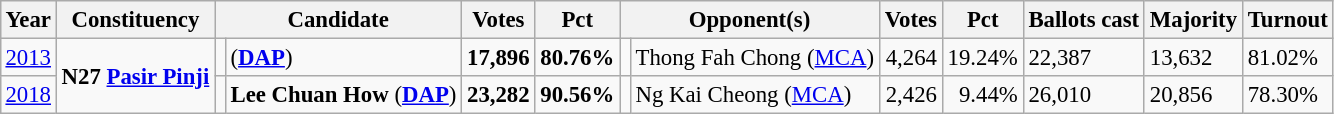<table class="wikitable" style="margin:0.5em ; font-size:95%">
<tr>
<th>Year</th>
<th>Constituency</th>
<th colspan=2>Candidate</th>
<th>Votes</th>
<th>Pct</th>
<th colspan=2>Opponent(s)</th>
<th>Votes</th>
<th>Pct</th>
<th>Ballots cast</th>
<th>Majority</th>
<th>Turnout</th>
</tr>
<tr>
<td><a href='#'>2013</a></td>
<td rowspan=2><strong>N27 <a href='#'>Pasir Pinji</a></strong></td>
<td></td>
<td> (<a href='#'><strong>DAP</strong></a>)</td>
<td style="text-align:right;"><strong>17,896</strong></td>
<td><strong>80.76%</strong></td>
<td></td>
<td>Thong Fah Chong (<a href='#'>MCA</a>)</td>
<td style="text-align:right;">4,264</td>
<td>19.24%</td>
<td>22,387</td>
<td>13,632</td>
<td>81.02%</td>
</tr>
<tr>
<td><a href='#'>2018</a></td>
<td></td>
<td><strong>Lee Chuan How</strong> (<a href='#'><strong>DAP</strong></a>)</td>
<td style="text-align:right;"><strong>23,282</strong></td>
<td><strong>90.56%</strong></td>
<td></td>
<td>Ng Kai Cheong (<a href='#'>MCA</a>)</td>
<td style="text-align:right;">2,426</td>
<td style="text-align:right;">9.44%</td>
<td>26,010</td>
<td>20,856</td>
<td>78.30%</td>
</tr>
</table>
